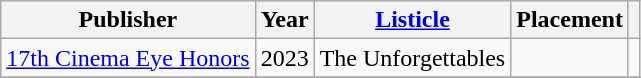<table class="wikitable plainrowheaders">
<tr>
<th scope="col">Publisher</th>
<th scope="col">Year</th>
<th scope="col"><a href='#'>Listicle</a></th>
<th scope="col">Placement</th>
<th scope="col"></th>
</tr>
<tr>
<td><a href='#'>17th Cinema Eye Honors</a></td>
<td>2023</td>
<td>The Unforgettables</td>
<td></td>
<td style="text-align:center;"></td>
</tr>
<tr>
</tr>
</table>
